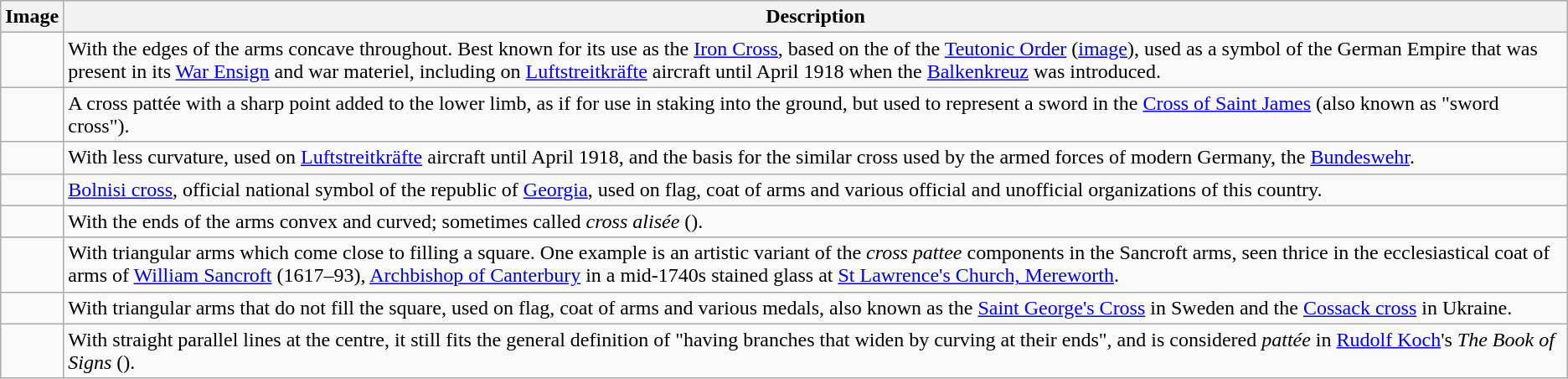<table class="wikitable">
<tr>
<th>Image</th>
<th>Description</th>
</tr>
<tr>
<td></td>
<td>With the edges of the arms concave throughout. Best known for its use as the <a href='#'>Iron Cross</a>, based on the  of the <a href='#'>Teutonic Order</a> (<a href='#'>image</a>), used as a symbol of the German Empire that was present in its <a href='#'>War Ensign</a> and war materiel, including on <a href='#'>Luftstreitkräfte</a> aircraft until April 1918 when the <a href='#'>Balkenkreuz</a> was introduced.</td>
</tr>
<tr>
<td></td>
<td>A cross pattée with a sharp point added to the lower limb, as if for use in staking into the ground, but used to represent a sword in the <a href='#'>Cross of Saint James</a> (also known as "sword cross").</td>
</tr>
<tr>
<td></td>
<td>With less curvature, used on <a href='#'>Luftstreitkräfte</a> aircraft until April 1918, and the basis for the similar cross used by the armed forces of modern Germany, the <a href='#'>Bundeswehr</a>.</td>
</tr>
<tr>
<td></td>
<td><a href='#'>Bolnisi cross</a>, official national symbol of the republic of <a href='#'>Georgia</a>, used on flag, coat of arms and various official and unofficial organizations of this country.</td>
</tr>
<tr>
<td></td>
<td>With the ends of the arms convex and curved; sometimes called <em>cross alisée</em> ().</td>
</tr>
<tr>
<td></td>
<td>With triangular arms which come close to filling a square. One example is an artistic variant of the <em>cross pattee</em> components in the Sancroft arms, seen thrice in the ecclesiastical coat of arms of <a href='#'>William Sancroft</a> (1617–93), <a href='#'>Archbishop of Canterbury</a> in a mid-1740s stained glass at <a href='#'>St Lawrence's Church, Mereworth</a>.</td>
</tr>
<tr>
<td></td>
<td>With triangular arms that do not fill the square, used on flag, coat of arms and various medals, also known as the <a href='#'>Saint George's Cross</a> in Sweden and the <a href='#'>Cossack cross</a> in Ukraine.</td>
</tr>
<tr>
<td></td>
<td>With straight parallel lines at the centre, it still fits the general definition of "having branches that widen by curving at their ends", and is considered <em>pattée</em> in <a href='#'>Rudolf Koch</a>'s <em>The Book of Signs</em> ().</td>
</tr>
</table>
